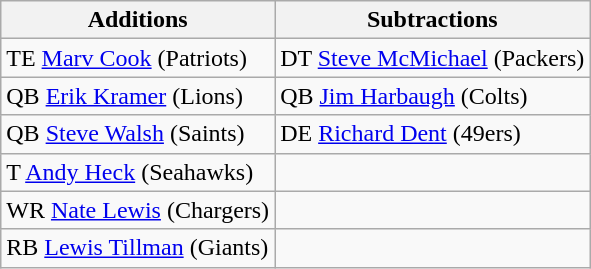<table class="wikitable">
<tr>
<th>Additions</th>
<th>Subtractions</th>
</tr>
<tr>
<td>TE <a href='#'>Marv Cook</a> (Patriots)</td>
<td>DT <a href='#'>Steve McMichael</a> (Packers)</td>
</tr>
<tr>
<td>QB <a href='#'>Erik Kramer</a> (Lions)</td>
<td>QB <a href='#'>Jim Harbaugh</a> (Colts)</td>
</tr>
<tr>
<td>QB <a href='#'>Steve Walsh</a> (Saints)</td>
<td>DE <a href='#'>Richard Dent</a> (49ers)</td>
</tr>
<tr>
<td>T <a href='#'>Andy Heck</a> (Seahawks)</td>
<td></td>
</tr>
<tr>
<td>WR <a href='#'>Nate Lewis</a> (Chargers)</td>
<td></td>
</tr>
<tr>
<td>RB <a href='#'>Lewis Tillman</a> (Giants)</td>
<td></td>
</tr>
</table>
